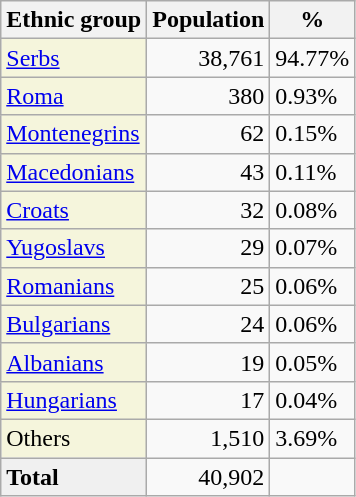<table class="wikitable">
<tr>
<th>Ethnic group</th>
<th>Population</th>
<th>%</th>
</tr>
<tr>
<td style="background:#F5F5DC;"><a href='#'>Serbs</a></td>
<td align="right">38,761</td>
<td>94.77%</td>
</tr>
<tr>
<td style="background:#F5F5DC;"><a href='#'>Roma</a></td>
<td align="right">380</td>
<td>0.93%</td>
</tr>
<tr>
<td style="background:#F5F5DC;"><a href='#'>Montenegrins</a></td>
<td align="right">62</td>
<td>0.15%</td>
</tr>
<tr>
<td style="background:#F5F5DC;"><a href='#'>Macedonians</a></td>
<td align="right">43</td>
<td>0.11%</td>
</tr>
<tr>
<td style="background:#F5F5DC;"><a href='#'>Croats</a></td>
<td align="right">32</td>
<td>0.08%</td>
</tr>
<tr>
<td style="background:#F5F5DC;"><a href='#'>Yugoslavs</a></td>
<td align="right">29</td>
<td>0.07%</td>
</tr>
<tr>
<td style="background:#F5F5DC;"><a href='#'>Romanians</a></td>
<td align="right">25</td>
<td>0.06%</td>
</tr>
<tr>
<td style="background:#F5F5DC;"><a href='#'>Bulgarians</a></td>
<td align="right">24</td>
<td>0.06%</td>
</tr>
<tr>
<td style="background:#F5F5DC;"><a href='#'>Albanians</a></td>
<td align="right">19</td>
<td>0.05%</td>
</tr>
<tr>
<td style="background:#F5F5DC;"><a href='#'>Hungarians</a></td>
<td align="right">17</td>
<td>0.04%</td>
</tr>
<tr>
<td style="background:#F5F5DC;">Others</td>
<td align="right">1,510</td>
<td>3.69%</td>
</tr>
<tr class="sortbottom">
<td style="background:#F0F0F0;"><strong>Total</strong></td>
<td align="right">40,902</td>
<td></td>
</tr>
</table>
